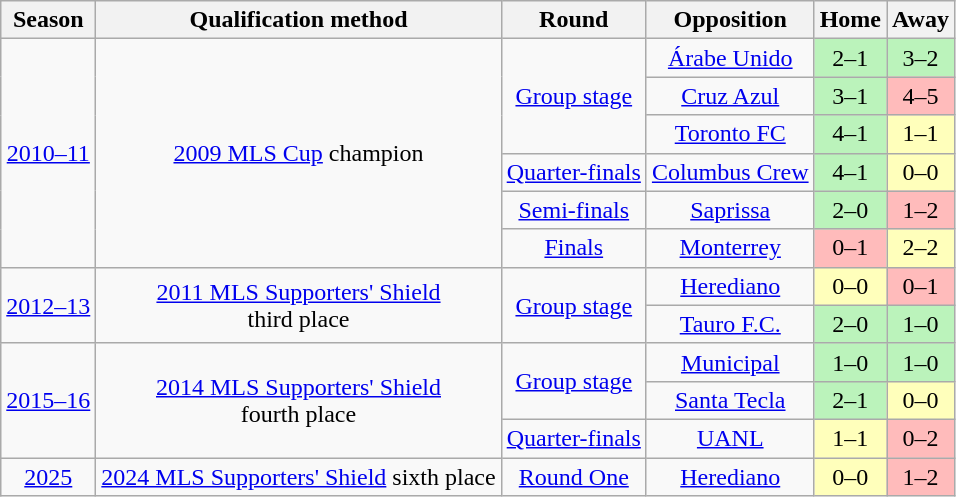<table class="sortable plainrowheaders wikitable" style="text-align: center;">
<tr>
<th scope=col>Season</th>
<th scope=col>Qualification method</th>
<th scope=col>Round</th>
<th scope=col>Opposition</th>
<th scope=col>Home</th>
<th scope=col>Away</th>
</tr>
<tr>
<td rowspan="6"><a href='#'>2010–11</a></td>
<td rowspan="6"><a href='#'>2009 MLS Cup</a> champion</td>
<td rowspan="3"><a href='#'>Group stage</a></td>
<td> <a href='#'>Árabe Unido</a></td>
<td style="background: #BBF3BB;">2–1</td>
<td style="background: #BBF3BB;">3–2</td>
</tr>
<tr>
<td> <a href='#'>Cruz Azul</a></td>
<td style="background: #BBF3BB;">3–1</td>
<td style="background:#fbb;">4–5</td>
</tr>
<tr>
<td> <a href='#'>Toronto FC</a></td>
<td style="background: #BBF3BB;">4–1</td>
<td style="background:#ffb;">1–1</td>
</tr>
<tr>
<td><a href='#'>Quarter-finals</a></td>
<td> <a href='#'>Columbus Crew</a></td>
<td style="background: #BBF3BB;">4–1</td>
<td style="background:#ffb;">0–0</td>
</tr>
<tr>
<td><a href='#'>Semi-finals</a></td>
<td> <a href='#'>Saprissa</a></td>
<td style="background: #BBF3BB;">2–0</td>
<td style="background:#fbb;">1–2</td>
</tr>
<tr>
<td><a href='#'>Finals</a></td>
<td> <a href='#'>Monterrey</a></td>
<td style="background:#fbb;">0–1</td>
<td style="background:#ffb;">2–2</td>
</tr>
<tr>
<td rowspan="2"><a href='#'>2012–13</a></td>
<td rowspan="2"><a href='#'>2011 MLS Supporters' Shield</a><br>third place</td>
<td rowspan="2"><a href='#'>Group stage</a></td>
<td> <a href='#'>Herediano</a></td>
<td style="background:#ffb;">0–0</td>
<td style="background:#fbb;">0–1</td>
</tr>
<tr>
<td> <a href='#'>Tauro F.C.</a></td>
<td style="background: #BBF3BB;">2–0</td>
<td style="background: #BBF3BB;">1–0</td>
</tr>
<tr>
<td rowspan="3"><a href='#'>2015–16</a></td>
<td rowspan="3"><a href='#'>2014 MLS Supporters' Shield</a><br>fourth place</td>
<td rowspan="2"><a href='#'>Group stage</a></td>
<td> <a href='#'>Municipal</a></td>
<td style="background: #BBF3BB;">1–0</td>
<td style="background: #BBF3BB;">1–0</td>
</tr>
<tr>
<td> <a href='#'>Santa Tecla</a></td>
<td style="background: #BBF3BB;">2–1</td>
<td style="background:#ffb;">0–0</td>
</tr>
<tr>
<td><a href='#'>Quarter-finals</a></td>
<td> <a href='#'>UANL</a></td>
<td style="background:#ffb;">1–1</td>
<td style="background:#fbb;">0–2</td>
</tr>
<tr>
<td rowspan="1"><a href='#'>2025</a></td>
<td rowspan="1"><a href='#'>2024 MLS Supporters' Shield</a> sixth place</td>
<td rowspan="1"><a href='#'>Round One</a></td>
<td> <a href='#'>Herediano</a></td>
<td style="background:#ffb;">0–0</td>
<td style="background:#fbb;">1–2</td>
</tr>
</table>
